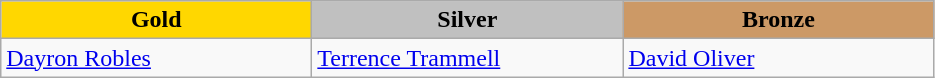<table class="wikitable" style="text-align:left">
<tr align="center">
<td width=200 bgcolor=gold><strong>Gold</strong></td>
<td width=200 bgcolor=silver><strong>Silver</strong></td>
<td width=200 bgcolor=CC9966><strong>Bronze</strong></td>
</tr>
<tr>
<td><a href='#'>Dayron Robles</a><br><em></em></td>
<td><a href='#'>Terrence Trammell</a><br><em></em></td>
<td><a href='#'>David Oliver</a><br><em></em></td>
</tr>
</table>
